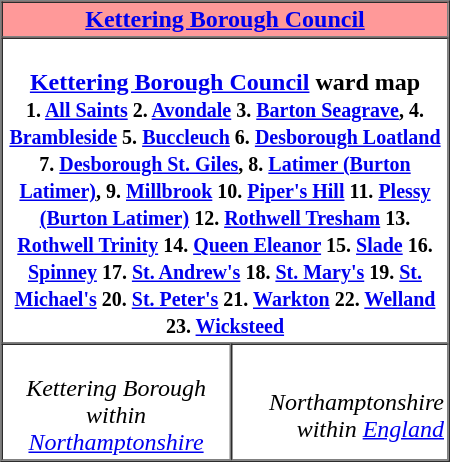<table border=1 cellpadding="2" cellspacing="0" align="right" width=300>
<tr>
<th colspan=2 align=center bgcolor="#ff9999"><a href='#'>Kettering Borough Council</a></th>
</tr>
<tr>
<th colspan=2 alignn=center><br><a href='#'>Kettering Borough Council</a> ward map <br><small>1. <a href='#'>All Saints</a> 2. <a href='#'>Avondale</a> 3. <a href='#'>Barton Seagrave</a>, 4. <a href='#'>Brambleside</a> 5. <a href='#'>Buccleuch</a> 6. <a href='#'>Desborough Loatland</a> 7. <a href='#'>Desborough St. Giles</a>, 8. <a href='#'>Latimer (Burton Latimer)</a>, 9. <a href='#'>Millbrook</a> 10. <a href='#'>Piper's Hill</a> 11. <a href='#'>Plessy (Burton Latimer)</a> 12. <a href='#'>Rothwell Tresham</a> 13. <a href='#'>Rothwell Trinity</a> 14. <a href='#'>Queen Eleanor</a> 15. <a href='#'>Slade</a> 16. <a href='#'>Spinney</a> 17. <a href='#'>St. Andrew's</a> 18. <a href='#'>St. Mary's</a> 19. <a href='#'>St. Michael's</a> 20. <a href='#'>St. Peter's</a> 21. <a href='#'>Warkton</a> 22. <a href='#'>Welland</a> 23. <a href='#'>Wicksteed</a></small></th>
</tr>
<tr>
<td align=center><br><em>Kettering Borough within <a href='#'>Northamptonshire</a></em></td>
<td align=right><br><em>Northamptonshire within <a href='#'>England</a></em></td>
</tr>
</table>
